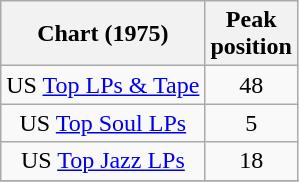<table class="wikitable" style="text-align:center;">
<tr>
<th>Chart (1975)</th>
<th>Peak<br>position</th>
</tr>
<tr>
<td>US <a href='#'>Top LPs & Tape</a></td>
<td>48</td>
</tr>
<tr>
<td>US <a href='#'>Top Soul LPs</a></td>
<td>5</td>
</tr>
<tr>
<td>US <a href='#'>Top Jazz LPs</a></td>
<td>18</td>
</tr>
<tr>
</tr>
</table>
